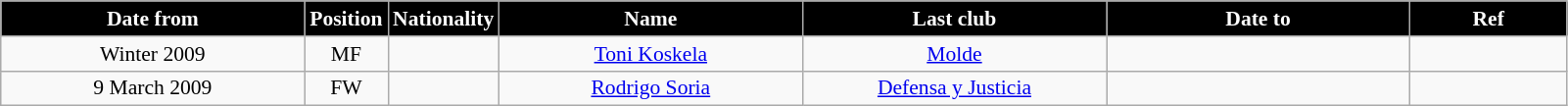<table class="wikitable"  style="text-align:center; font-size:90%; ">
<tr>
<th style="background:#000000; color:white; width:200px;">Date from</th>
<th style="background:#000000; color:white; width:50px;">Position</th>
<th style="background:#000000; color:white; width:50px;">Nationality</th>
<th style="background:#000000; color:white; width:200px;">Name</th>
<th style="background:#000000; color:white; width:200px;">Last club</th>
<th style="background:#000000; color:white; width:200px;">Date to</th>
<th style="background:#000000; color:white; width:100px;">Ref</th>
</tr>
<tr>
<td>Winter 2009</td>
<td>MF</td>
<td></td>
<td><a href='#'>Toni Koskela</a></td>
<td><a href='#'>Molde</a></td>
<td></td>
<td></td>
</tr>
<tr>
<td>9 March 2009</td>
<td>FW</td>
<td></td>
<td><a href='#'>Rodrigo Soria</a></td>
<td><a href='#'>Defensa y Justicia</a></td>
<td></td>
<td></td>
</tr>
</table>
